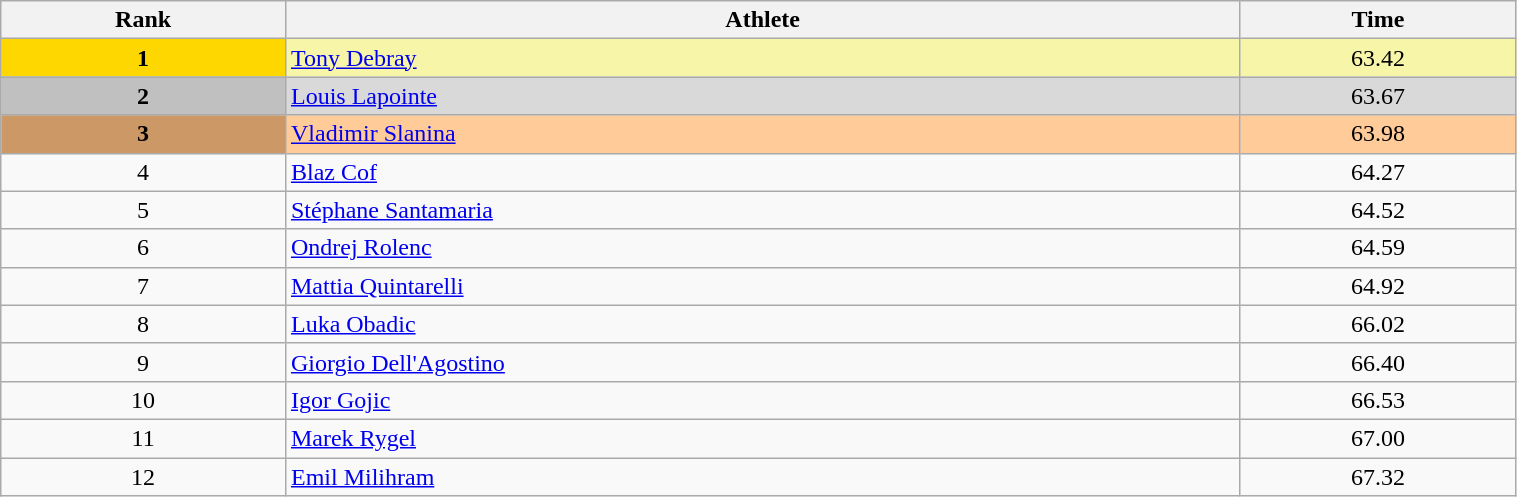<table class="wikitable" width=80% style="font-size:100%; text-align:center;">
<tr>
<th>Rank</th>
<th>Athlete</th>
<th>Time</th>
</tr>
<tr align="center" valign="top" bgcolor="#F7F6A8">
<th style="background:#ffd700;">1</th>
<td align=left> <a href='#'>Tony Debray</a></td>
<td>63.42</td>
</tr>
<tr align="center" valign="top" bgcolor="#D9D9D9">
<th style="background:#c0c0c0;">2</th>
<td align=left> <a href='#'>Louis Lapointe</a></td>
<td>63.67</td>
</tr>
<tr align="center" valign="top" bgcolor="#FFCC99">
<th style="background:#cc9966;">3</th>
<td align=left> <a href='#'>Vladimir Slanina</a></td>
<td>63.98</td>
</tr>
<tr>
<td>4</td>
<td align=left> <a href='#'>Blaz Cof</a></td>
<td>64.27</td>
</tr>
<tr>
<td>5</td>
<td align=left> <a href='#'>Stéphane Santamaria</a></td>
<td>64.52</td>
</tr>
<tr>
<td>6</td>
<td align=left> <a href='#'>Ondrej Rolenc</a></td>
<td>64.59</td>
</tr>
<tr>
<td>7</td>
<td align=left> <a href='#'>Mattia Quintarelli</a></td>
<td>64.92</td>
</tr>
<tr>
<td>8</td>
<td align=left> <a href='#'>Luka Obadic</a></td>
<td>66.02</td>
</tr>
<tr>
<td>9</td>
<td align=left> <a href='#'>Giorgio Dell'Agostino</a></td>
<td>66.40</td>
</tr>
<tr>
<td>10</td>
<td align=left> <a href='#'>Igor Gojic</a></td>
<td>66.53</td>
</tr>
<tr>
<td>11</td>
<td align=left> <a href='#'>Marek Rygel</a></td>
<td>67.00</td>
</tr>
<tr>
<td>12</td>
<td align=left> <a href='#'>Emil Milihram</a></td>
<td>67.32</td>
</tr>
</table>
